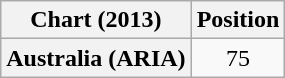<table class="wikitable sortable plainrowheaders" style="text-align:center;">
<tr>
<th scope="col">Chart (2013)</th>
<th scope="col">Position</th>
</tr>
<tr>
<th scope="row">Australia (ARIA)</th>
<td style="text-align:center;">75</td>
</tr>
</table>
